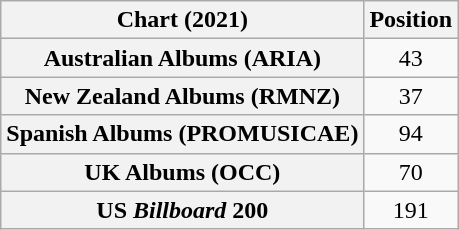<table class="wikitable sortable plainrowheaders" style="text-align:center">
<tr>
<th scope="col">Chart (2021)</th>
<th scope="col">Position</th>
</tr>
<tr>
<th scope="row">Australian Albums (ARIA)</th>
<td>43</td>
</tr>
<tr>
<th scope="row">New Zealand Albums (RMNZ)</th>
<td>37</td>
</tr>
<tr>
<th scope="row">Spanish Albums (PROMUSICAE)</th>
<td>94</td>
</tr>
<tr>
<th scope="row">UK Albums (OCC)</th>
<td>70</td>
</tr>
<tr>
<th scope="row">US <em>Billboard</em> 200</th>
<td>191</td>
</tr>
</table>
